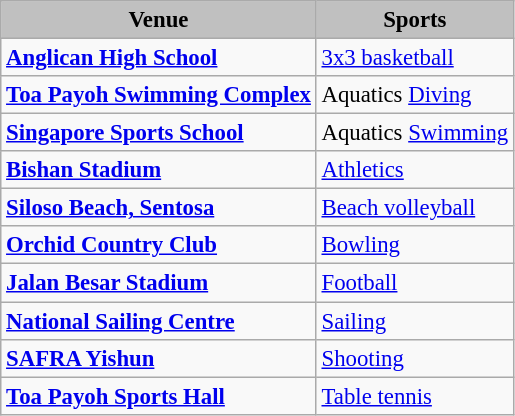<table class="wikitable" style="text-align: left; font-size: 95%;">
<tr style="text-align:center; color:black; font-weight:bold; background:silver;">
<td>Venue</td>
<td>Sports</td>
</tr>
<tr>
<td><strong><a href='#'>Anglican High School</a></strong></td>
<td><a href='#'>3x3 basketball</a></td>
</tr>
<tr>
<td><strong><a href='#'>Toa Payoh Swimming Complex</a></strong></td>
<td>Aquatics <a href='#'>Diving</a></td>
</tr>
<tr>
<td><strong><a href='#'>Singapore Sports School</a></strong></td>
<td>Aquatics <a href='#'>Swimming</a></td>
</tr>
<tr>
<td><strong><a href='#'>Bishan Stadium</a></strong></td>
<td><a href='#'>Athletics</a></td>
</tr>
<tr>
<td><strong><a href='#'>Siloso Beach, Sentosa</a></strong></td>
<td><a href='#'>Beach volleyball</a></td>
</tr>
<tr>
<td><strong><a href='#'>Orchid Country Club</a></strong></td>
<td><a href='#'>Bowling</a></td>
</tr>
<tr>
<td><strong><a href='#'>Jalan Besar Stadium</a></strong></td>
<td><a href='#'>Football</a></td>
</tr>
<tr>
<td><strong><a href='#'>National Sailing Centre</a></strong></td>
<td><a href='#'>Sailing</a></td>
</tr>
<tr>
<td><strong><a href='#'>SAFRA Yishun</a></strong></td>
<td><a href='#'>Shooting</a></td>
</tr>
<tr>
<td><strong><a href='#'>Toa Payoh Sports Hall</a></strong></td>
<td><a href='#'>Table tennis</a></td>
</tr>
</table>
